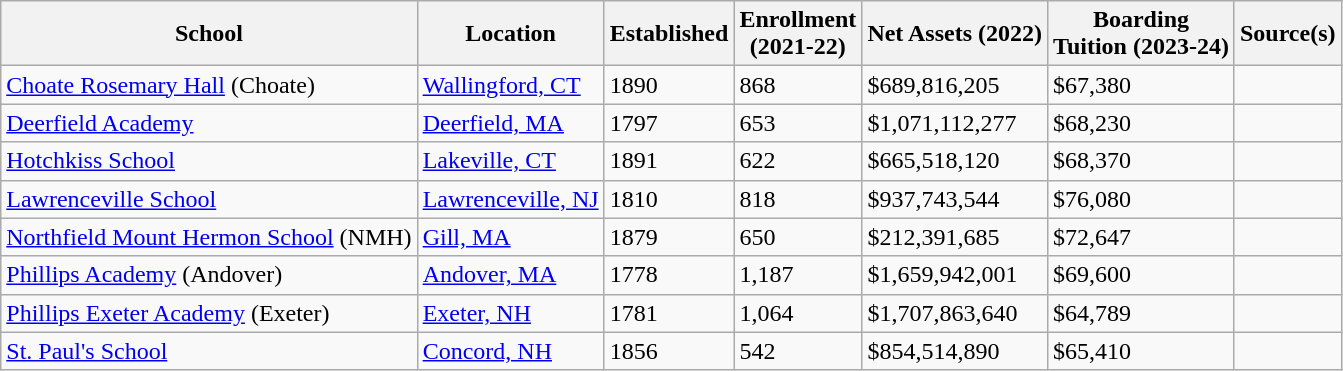<table class="wikitable">
<tr>
<th>School</th>
<th>Location</th>
<th>Established</th>
<th>Enrollment<br>(2021-22)</th>
<th>Net Assets (2022)</th>
<th>Boarding<br>Tuition (2023-24)</th>
<th>Source(s)</th>
</tr>
<tr>
<td><a href='#'>Choate Rosemary Hall</a> (Choate)</td>
<td><a href='#'>Wallingford, CT</a></td>
<td>1890</td>
<td>868</td>
<td>$689,816,205</td>
<td>$67,380</td>
<td></td>
</tr>
<tr>
<td><a href='#'>Deerfield Academy</a></td>
<td><a href='#'>Deerfield, MA</a></td>
<td>1797</td>
<td>653</td>
<td>$1,071,112,277</td>
<td>$68,230</td>
<td></td>
</tr>
<tr>
<td><a href='#'>Hotchkiss School</a></td>
<td><a href='#'>Lakeville, CT</a></td>
<td>1891</td>
<td>622</td>
<td>$665,518,120</td>
<td>$68,370</td>
<td></td>
</tr>
<tr>
<td><a href='#'>Lawrenceville School</a></td>
<td><a href='#'>Lawrenceville, NJ</a></td>
<td>1810</td>
<td>818</td>
<td>$937,743,544</td>
<td>$76,080</td>
<td></td>
</tr>
<tr>
<td><a href='#'>Northfield Mount Hermon School</a> (NMH)</td>
<td><a href='#'>Gill, MA</a></td>
<td>1879</td>
<td>650</td>
<td>$212,391,685</td>
<td>$72,647</td>
<td></td>
</tr>
<tr>
<td><a href='#'>Phillips Academy</a> (Andover)</td>
<td><a href='#'>Andover, MA</a></td>
<td>1778</td>
<td>1,187</td>
<td>$1,659,942,001</td>
<td>$69,600</td>
<td></td>
</tr>
<tr>
<td><a href='#'>Phillips Exeter Academy</a> (Exeter)</td>
<td><a href='#'>Exeter, NH</a></td>
<td>1781</td>
<td>1,064</td>
<td>$1,707,863,640</td>
<td>$64,789</td>
<td></td>
</tr>
<tr>
<td><a href='#'>St. Paul's School</a></td>
<td><a href='#'>Concord, NH</a></td>
<td>1856</td>
<td>542</td>
<td>$854,514,890</td>
<td>$65,410</td>
<td></td>
</tr>
</table>
